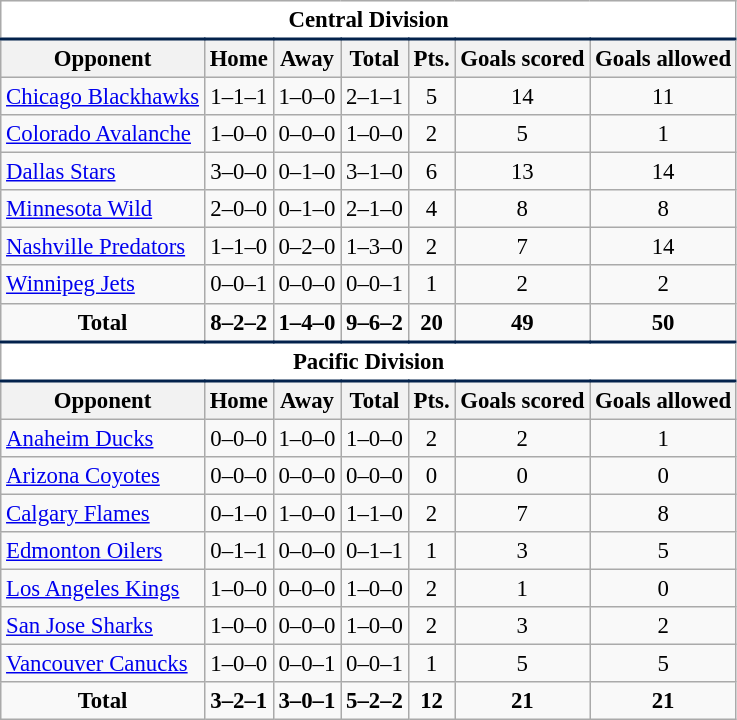<table class="wikitable" style="font-size: 95%; text-align: center">
<tr>
<th colspan="7" style="background:#fff; border-bottom:#03224c 2px solid;">Central Division</th>
</tr>
<tr>
<th>Opponent</th>
<th>Home</th>
<th>Away</th>
<th>Total</th>
<th>Pts.</th>
<th>Goals scored</th>
<th>Goals allowed</th>
</tr>
<tr>
<td style="text-align:left"><a href='#'>Chicago Blackhawks</a></td>
<td>1–1–1</td>
<td>1–0–0</td>
<td>2–1–1</td>
<td>5</td>
<td>14</td>
<td>11</td>
</tr>
<tr>
<td style="text-align:left"><a href='#'>Colorado Avalanche</a></td>
<td>1–0–0</td>
<td>0–0–0</td>
<td>1–0–0</td>
<td>2</td>
<td>5</td>
<td>1</td>
</tr>
<tr>
<td style="text-align:left"><a href='#'>Dallas Stars</a></td>
<td>3–0–0</td>
<td>0–1–0</td>
<td>3–1–0</td>
<td>6</td>
<td>13</td>
<td>14</td>
</tr>
<tr>
<td style="text-align:left"><a href='#'>Minnesota Wild</a></td>
<td>2–0–0</td>
<td>0–1–0</td>
<td>2–1–0</td>
<td>4</td>
<td>8</td>
<td>8</td>
</tr>
<tr>
<td style="text-align:left"><a href='#'>Nashville Predators</a></td>
<td>1–1–0</td>
<td>0–2–0</td>
<td>1–3–0</td>
<td>2</td>
<td>7</td>
<td>14</td>
</tr>
<tr>
<td style="text-align:left"><a href='#'>Winnipeg Jets</a></td>
<td>0–0–1</td>
<td>0–0–0</td>
<td>0–0–1</td>
<td>1</td>
<td>2</td>
<td>2</td>
</tr>
<tr style="font-weight:bold">
<td>Total</td>
<td>8–2–2</td>
<td>1–4–0</td>
<td>9–6–2</td>
<td>20</td>
<td>49</td>
<td>50</td>
</tr>
<tr>
<th colspan="7" style="background:#fff; border-top:#03224c 2px solid; border-bottom:#03224c 2px solid;">Pacific Division</th>
</tr>
<tr>
<th>Opponent</th>
<th>Home</th>
<th>Away</th>
<th>Total</th>
<th>Pts.</th>
<th>Goals scored</th>
<th>Goals allowed</th>
</tr>
<tr>
<td style="text-align:left"><a href='#'>Anaheim Ducks</a></td>
<td>0–0–0</td>
<td>1–0–0</td>
<td>1–0–0</td>
<td>2</td>
<td>2</td>
<td>1</td>
</tr>
<tr>
<td style="text-align:left"><a href='#'>Arizona Coyotes</a></td>
<td>0–0–0</td>
<td>0–0–0</td>
<td>0–0–0</td>
<td>0</td>
<td>0</td>
<td>0</td>
</tr>
<tr>
<td style="text-align:left"><a href='#'>Calgary Flames</a></td>
<td>0–1–0</td>
<td>1–0–0</td>
<td>1–1–0</td>
<td>2</td>
<td>7</td>
<td>8</td>
</tr>
<tr>
<td style="text-align:left"><a href='#'>Edmonton Oilers</a></td>
<td>0–1–1</td>
<td>0–0–0</td>
<td>0–1–1</td>
<td>1</td>
<td>3</td>
<td>5</td>
</tr>
<tr>
<td style="text-align:left"><a href='#'>Los Angeles Kings</a></td>
<td>1–0–0</td>
<td>0–0–0</td>
<td>1–0–0</td>
<td>2</td>
<td>1</td>
<td>0</td>
</tr>
<tr>
<td style="text-align:left"><a href='#'>San Jose Sharks</a></td>
<td>1–0–0</td>
<td>0–0–0</td>
<td>1–0–0</td>
<td>2</td>
<td>3</td>
<td>2</td>
</tr>
<tr>
<td style="text-align:left"><a href='#'>Vancouver Canucks</a></td>
<td>1–0–0</td>
<td>0–0–1</td>
<td>0–0–1</td>
<td>1</td>
<td>5</td>
<td>5</td>
</tr>
<tr style="font-weight:bold">
<td>Total</td>
<td>3–2–1</td>
<td>3–0–1</td>
<td>5–2–2</td>
<td>12</td>
<td>21</td>
<td>21</td>
</tr>
</table>
